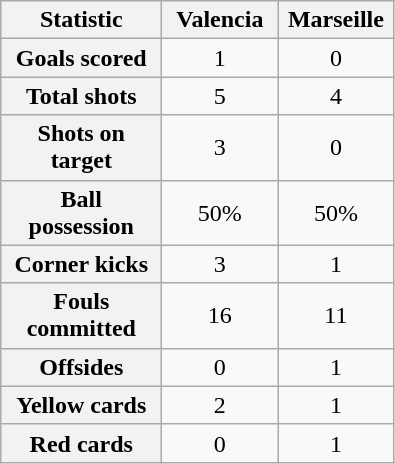<table class="wikitable plainrowheaders" style="text-align:center">
<tr>
<th scope="col" style="width:100px">Statistic</th>
<th scope="col" style="width:70px">Valencia</th>
<th scope="col" style="width:70px">Marseille</th>
</tr>
<tr>
<th scope=row>Goals scored</th>
<td>1</td>
<td>0</td>
</tr>
<tr>
<th scope=row>Total shots</th>
<td>5</td>
<td>4</td>
</tr>
<tr>
<th scope=row>Shots on target</th>
<td>3</td>
<td>0</td>
</tr>
<tr>
<th scope=row>Ball possession</th>
<td>50%</td>
<td>50%</td>
</tr>
<tr>
<th scope=row>Corner kicks</th>
<td>3</td>
<td>1</td>
</tr>
<tr>
<th scope=row>Fouls committed</th>
<td>16</td>
<td>11</td>
</tr>
<tr>
<th scope=row>Offsides</th>
<td>0</td>
<td>1</td>
</tr>
<tr>
<th scope=row>Yellow cards</th>
<td>2</td>
<td>1</td>
</tr>
<tr>
<th scope=row>Red cards</th>
<td>0</td>
<td>1</td>
</tr>
</table>
